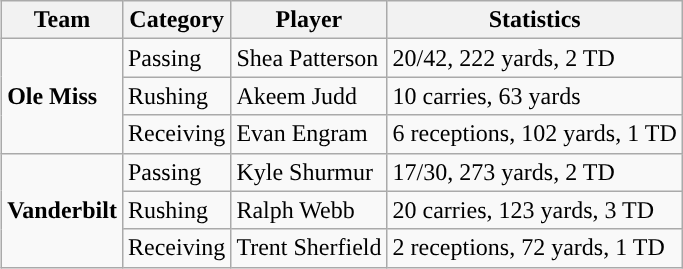<table class="wikitable" style="float: right;">
<tr>
<th>Team</th>
<th>Category</th>
<th>Player</th>
<th>Statistics</th>
</tr>
<tr>
<td rowspan=3><strong>Ole Miss</strong></td>
<td>Passing</td>
<td>Shea Patterson</td>
<td>20/42, 222 yards, 2 TD</td>
</tr>
<tr>
<td>Rushing</td>
<td>Akeem Judd</td>
<td>10 carries, 63 yards</td>
</tr>
<tr>
<td>Receiving</td>
<td>Evan Engram</td>
<td>6 receptions, 102 yards, 1 TD</td>
</tr>
<tr>
<td rowspan=3><strong>Vanderbilt</strong></td>
<td>Passing</td>
<td>Kyle Shurmur</td>
<td>17/30, 273 yards, 2 TD</td>
</tr>
<tr>
<td>Rushing</td>
<td>Ralph Webb</td>
<td>20 carries, 123 yards, 3 TD</td>
</tr>
<tr>
<td>Receiving</td>
<td>Trent Sherfield</td>
<td>2 receptions, 72 yards, 1 TD</td>
</tr>
</table>
